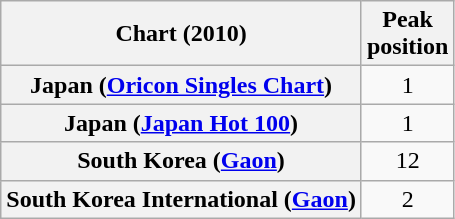<table class="wikitable sortable plainrowheaders" style="text-align:center">
<tr>
<th scope="col">Chart (2010)</th>
<th scope="col">Peak<br> position</th>
</tr>
<tr>
<th scope="row">Japan (<a href='#'>Oricon Singles Chart</a>)</th>
<td>1</td>
</tr>
<tr>
<th scope="row">Japan (<a href='#'>Japan Hot 100</a>)</th>
<td>1</td>
</tr>
<tr>
<th scope="row">South Korea (<a href='#'>Gaon</a>)</th>
<td>12</td>
</tr>
<tr>
<th scope="row">South Korea International (<a href='#'>Gaon</a>)</th>
<td>2</td>
</tr>
</table>
